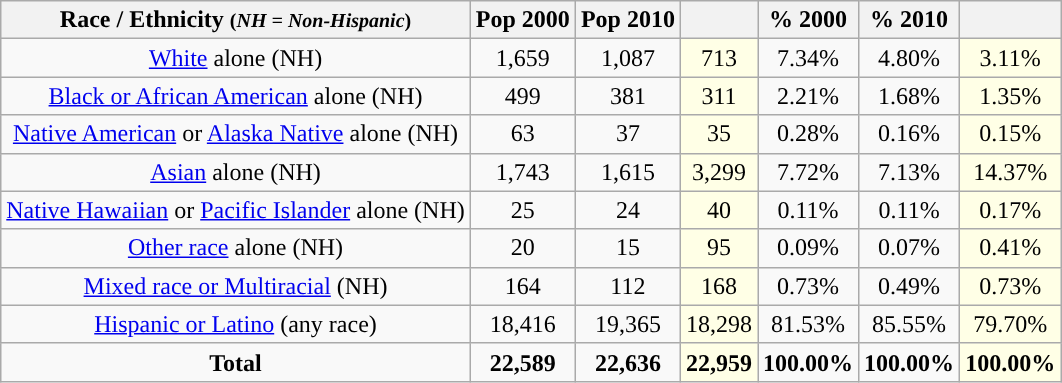<table class="wikitable" style="text-align:center;">
<tr>
<th>Race / Ethnicity <small>(<em>NH = Non-Hispanic</em>)</small></th>
<th>Pop 2000</th>
<th>Pop 2010</th>
<th></th>
<th>% 2000</th>
<th>% 2010</th>
<th></th>
</tr>
<tr>
<td><a href='#'>White</a> alone (NH)</td>
<td>1,659</td>
<td>1,087</td>
<td style='background: #ffffe6;'>713</td>
<td>7.34%</td>
<td>4.80%</td>
<td style='background: #ffffe6;'>3.11%</td>
</tr>
<tr>
<td><a href='#'>Black or African American</a> alone (NH)</td>
<td>499</td>
<td>381</td>
<td style='background: #ffffe6;'>311</td>
<td>2.21%</td>
<td>1.68%</td>
<td style='background: #ffffe6;'>1.35%</td>
</tr>
<tr>
<td><a href='#'>Native American</a> or <a href='#'>Alaska Native</a> alone (NH)</td>
<td>63</td>
<td>37</td>
<td style='background: #ffffe6;'>35</td>
<td>0.28%</td>
<td>0.16%</td>
<td style='background: #ffffe6;'>0.15%</td>
</tr>
<tr>
<td><a href='#'>Asian</a> alone (NH)</td>
<td>1,743</td>
<td>1,615</td>
<td style='background: #ffffe6;'>3,299</td>
<td>7.72%</td>
<td>7.13%</td>
<td style='background: #ffffe6;'>14.37%</td>
</tr>
<tr>
<td><a href='#'>Native Hawaiian</a> or <a href='#'>Pacific Islander</a> alone (NH)</td>
<td>25</td>
<td>24</td>
<td style='background: #ffffe6;'>40</td>
<td>0.11%</td>
<td>0.11%</td>
<td style='background: #ffffe6;'>0.17%</td>
</tr>
<tr>
<td><a href='#'>Other race</a> alone (NH)</td>
<td>20</td>
<td>15</td>
<td style='background: #ffffe6;'>95</td>
<td>0.09%</td>
<td>0.07%</td>
<td style='background: #ffffe6;'>0.41%</td>
</tr>
<tr>
<td><a href='#'>Mixed race or Multiracial</a> (NH)</td>
<td>164</td>
<td>112</td>
<td style='background: #ffffe6;'>168</td>
<td>0.73%</td>
<td>0.49%</td>
<td style='background: #ffffe6;'>0.73%</td>
</tr>
<tr>
<td><a href='#'>Hispanic or Latino</a> (any race)</td>
<td>18,416</td>
<td>19,365</td>
<td style='background: #ffffe6;'>18,298</td>
<td>81.53%</td>
<td>85.55%</td>
<td style='background: #ffffe6;'>79.70%</td>
</tr>
<tr>
<td><strong>Total</strong></td>
<td><strong>22,589</strong></td>
<td><strong>22,636</strong></td>
<td style='background: #ffffe6;'><strong>22,959</strong></td>
<td><strong>100.00%</strong></td>
<td><strong>100.00%</strong></td>
<td style='background: #ffffe6;'><strong>100.00%</strong></td>
</tr>
</table>
